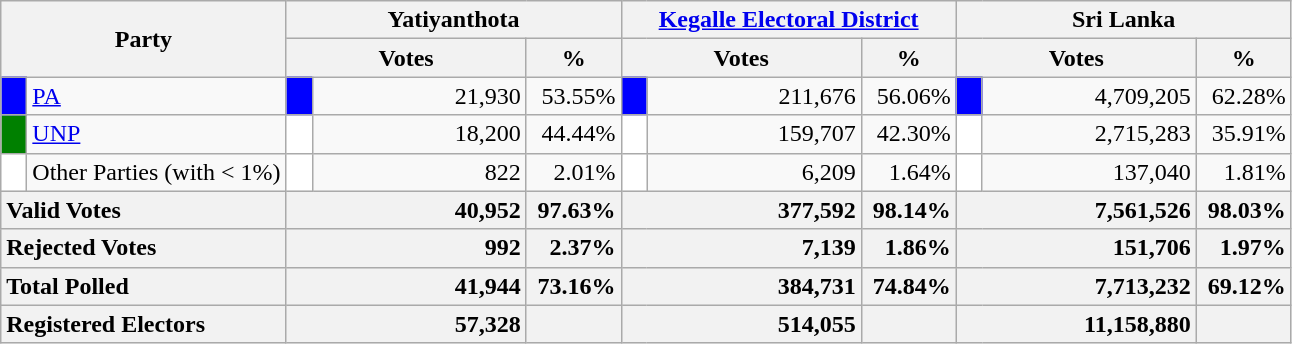<table class="wikitable">
<tr>
<th colspan="2" width="144px"rowspan="2">Party</th>
<th colspan="3" width="216px">Yatiyanthota</th>
<th colspan="3" width="216px"><a href='#'>Kegalle Electoral District</a></th>
<th colspan="3" width="216px">Sri Lanka</th>
</tr>
<tr>
<th colspan="2" width="144px">Votes</th>
<th>%</th>
<th colspan="2" width="144px">Votes</th>
<th>%</th>
<th colspan="2" width="144px">Votes</th>
<th>%</th>
</tr>
<tr>
<td style="background-color:blue;" width="10px"></td>
<td style="text-align:left;"><a href='#'>PA</a></td>
<td style="background-color:blue;" width="10px"></td>
<td style="text-align:right;">21,930</td>
<td style="text-align:right;">53.55%</td>
<td style="background-color:blue;" width="10px"></td>
<td style="text-align:right;">211,676</td>
<td style="text-align:right;">56.06%</td>
<td style="background-color:blue;" width="10px"></td>
<td style="text-align:right;">4,709,205</td>
<td style="text-align:right;">62.28%</td>
</tr>
<tr>
<td style="background-color:green;" width="10px"></td>
<td style="text-align:left;"><a href='#'>UNP</a></td>
<td style="background-color:white;" width="10px"></td>
<td style="text-align:right;">18,200</td>
<td style="text-align:right;">44.44%</td>
<td style="background-color:white;" width="10px"></td>
<td style="text-align:right;">159,707</td>
<td style="text-align:right;">42.30%</td>
<td style="background-color:white;" width="10px"></td>
<td style="text-align:right;">2,715,283</td>
<td style="text-align:right;">35.91%</td>
</tr>
<tr>
<td style="background-color:white;" width="10px"></td>
<td style="text-align:left;">Other Parties (with < 1%)</td>
<td style="background-color:white;" width="10px"></td>
<td style="text-align:right;">822</td>
<td style="text-align:right;">2.01%</td>
<td style="background-color:white;" width="10px"></td>
<td style="text-align:right;">6,209</td>
<td style="text-align:right;">1.64%</td>
<td style="background-color:white;" width="10px"></td>
<td style="text-align:right;">137,040</td>
<td style="text-align:right;">1.81%</td>
</tr>
<tr>
<th colspan="2" width="144px"style="text-align:left;">Valid Votes</th>
<th style="text-align:right;"colspan="2" width="144px">40,952</th>
<th style="text-align:right;">97.63%</th>
<th style="text-align:right;"colspan="2" width="144px">377,592</th>
<th style="text-align:right;">98.14%</th>
<th style="text-align:right;"colspan="2" width="144px">7,561,526</th>
<th style="text-align:right;">98.03%</th>
</tr>
<tr>
<th colspan="2" width="144px"style="text-align:left;">Rejected Votes</th>
<th style="text-align:right;"colspan="2" width="144px">992</th>
<th style="text-align:right;">2.37%</th>
<th style="text-align:right;"colspan="2" width="144px">7,139</th>
<th style="text-align:right;">1.86%</th>
<th style="text-align:right;"colspan="2" width="144px">151,706</th>
<th style="text-align:right;">1.97%</th>
</tr>
<tr>
<th colspan="2" width="144px"style="text-align:left;">Total Polled</th>
<th style="text-align:right;"colspan="2" width="144px">41,944</th>
<th style="text-align:right;">73.16%</th>
<th style="text-align:right;"colspan="2" width="144px">384,731</th>
<th style="text-align:right;">74.84%</th>
<th style="text-align:right;"colspan="2" width="144px">7,713,232</th>
<th style="text-align:right;">69.12%</th>
</tr>
<tr>
<th colspan="2" width="144px"style="text-align:left;">Registered Electors</th>
<th style="text-align:right;"colspan="2" width="144px">57,328</th>
<th></th>
<th style="text-align:right;"colspan="2" width="144px">514,055</th>
<th></th>
<th style="text-align:right;"colspan="2" width="144px">11,158,880</th>
<th></th>
</tr>
</table>
